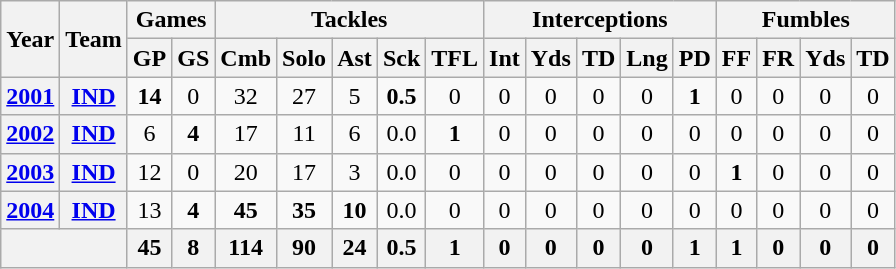<table class="wikitable" style="text-align:center">
<tr>
<th rowspan="2">Year</th>
<th rowspan="2">Team</th>
<th colspan="2">Games</th>
<th colspan="5">Tackles</th>
<th colspan="5">Interceptions</th>
<th colspan="4">Fumbles</th>
</tr>
<tr>
<th>GP</th>
<th>GS</th>
<th>Cmb</th>
<th>Solo</th>
<th>Ast</th>
<th>Sck</th>
<th>TFL</th>
<th>Int</th>
<th>Yds</th>
<th>TD</th>
<th>Lng</th>
<th>PD</th>
<th>FF</th>
<th>FR</th>
<th>Yds</th>
<th>TD</th>
</tr>
<tr>
<th><a href='#'>2001</a></th>
<th><a href='#'>IND</a></th>
<td><strong>14</strong></td>
<td>0</td>
<td>32</td>
<td>27</td>
<td>5</td>
<td><strong>0.5</strong></td>
<td>0</td>
<td>0</td>
<td>0</td>
<td>0</td>
<td>0</td>
<td><strong>1</strong></td>
<td>0</td>
<td>0</td>
<td>0</td>
<td>0</td>
</tr>
<tr>
<th><a href='#'>2002</a></th>
<th><a href='#'>IND</a></th>
<td>6</td>
<td><strong>4</strong></td>
<td>17</td>
<td>11</td>
<td>6</td>
<td>0.0</td>
<td><strong>1</strong></td>
<td>0</td>
<td>0</td>
<td>0</td>
<td>0</td>
<td>0</td>
<td>0</td>
<td>0</td>
<td>0</td>
<td>0</td>
</tr>
<tr>
<th><a href='#'>2003</a></th>
<th><a href='#'>IND</a></th>
<td>12</td>
<td>0</td>
<td>20</td>
<td>17</td>
<td>3</td>
<td>0.0</td>
<td>0</td>
<td>0</td>
<td>0</td>
<td>0</td>
<td>0</td>
<td>0</td>
<td><strong>1</strong></td>
<td>0</td>
<td>0</td>
<td>0</td>
</tr>
<tr>
<th><a href='#'>2004</a></th>
<th><a href='#'>IND</a></th>
<td>13</td>
<td><strong>4</strong></td>
<td><strong>45</strong></td>
<td><strong>35</strong></td>
<td><strong>10</strong></td>
<td>0.0</td>
<td>0</td>
<td>0</td>
<td>0</td>
<td>0</td>
<td>0</td>
<td>0</td>
<td>0</td>
<td>0</td>
<td>0</td>
<td>0</td>
</tr>
<tr>
<th colspan="2"></th>
<th>45</th>
<th>8</th>
<th>114</th>
<th>90</th>
<th>24</th>
<th>0.5</th>
<th>1</th>
<th>0</th>
<th>0</th>
<th>0</th>
<th>0</th>
<th>1</th>
<th>1</th>
<th>0</th>
<th>0</th>
<th>0</th>
</tr>
</table>
